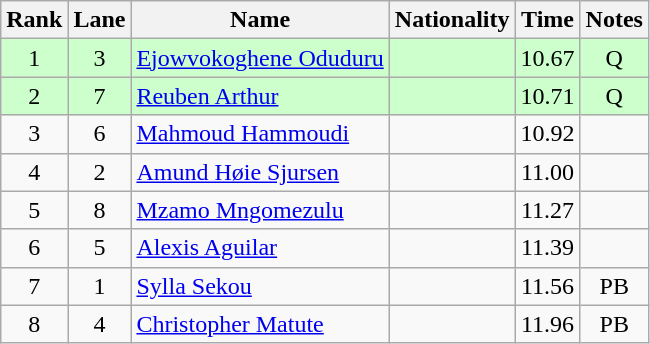<table class="wikitable sortable" style="text-align:center">
<tr>
<th>Rank</th>
<th>Lane</th>
<th>Name</th>
<th>Nationality</th>
<th>Time</th>
<th>Notes</th>
</tr>
<tr bgcolor=ccffcc>
<td>1</td>
<td>3</td>
<td align=left><a href='#'>Ejowvokoghene Oduduru</a></td>
<td align=left></td>
<td>10.67</td>
<td>Q</td>
</tr>
<tr bgcolor=ccffcc>
<td>2</td>
<td>7</td>
<td align=left><a href='#'>Reuben Arthur</a></td>
<td align=left></td>
<td>10.71</td>
<td>Q</td>
</tr>
<tr>
<td>3</td>
<td>6</td>
<td align=left><a href='#'>Mahmoud Hammoudi</a></td>
<td align=left></td>
<td>10.92</td>
<td></td>
</tr>
<tr>
<td>4</td>
<td>2</td>
<td align=left><a href='#'>Amund Høie Sjursen</a></td>
<td align=left></td>
<td>11.00</td>
<td></td>
</tr>
<tr>
<td>5</td>
<td>8</td>
<td align=left><a href='#'>Mzamo Mngomezulu</a></td>
<td align=left></td>
<td>11.27</td>
<td></td>
</tr>
<tr>
<td>6</td>
<td>5</td>
<td align=left><a href='#'>Alexis Aguilar</a></td>
<td align=left></td>
<td>11.39</td>
<td></td>
</tr>
<tr>
<td>7</td>
<td>1</td>
<td align=left><a href='#'>Sylla Sekou</a></td>
<td align=left></td>
<td>11.56</td>
<td>PB</td>
</tr>
<tr>
<td>8</td>
<td>4</td>
<td align=left><a href='#'>Christopher Matute</a></td>
<td align=left></td>
<td>11.96</td>
<td>PB</td>
</tr>
</table>
